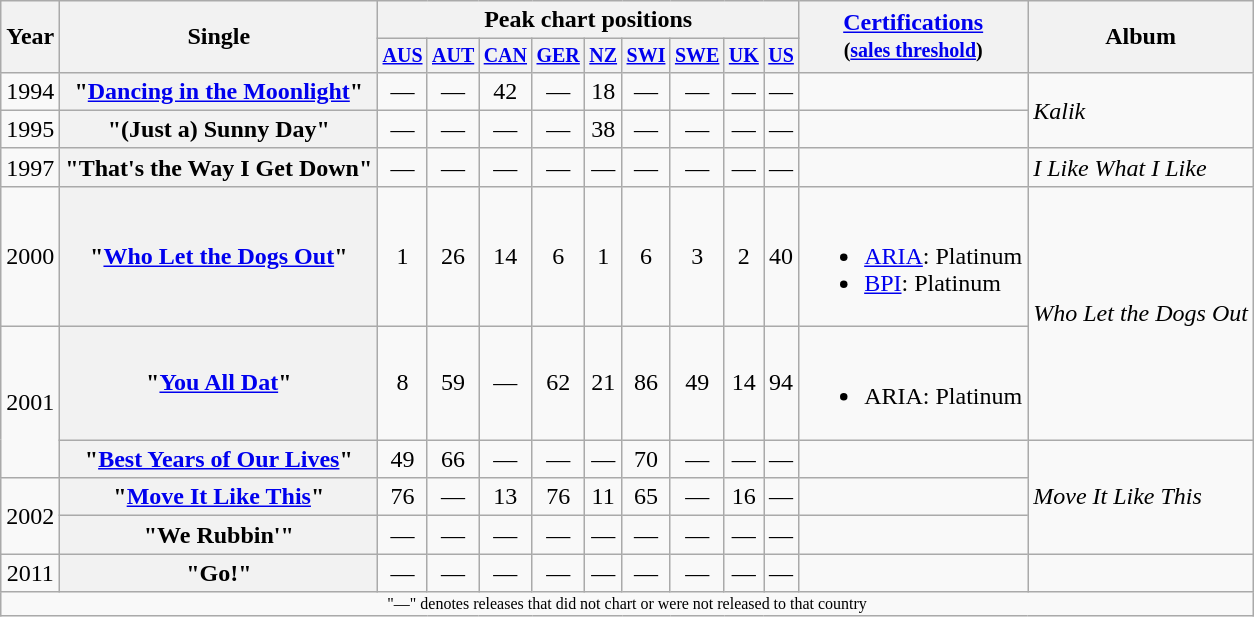<table class="wikitable plainrowheaders" style="text-align:center;">
<tr>
<th rowspan="2">Year</th>
<th rowspan="2">Single</th>
<th colspan="9">Peak chart positions</th>
<th rowspan="2"><a href='#'>Certifications</a><br><small>(<a href='#'>sales threshold</a>)</small></th>
<th rowspan="2">Album</th>
</tr>
<tr style="font-size:smaller;">
<th><a href='#'>AUS</a><br></th>
<th><a href='#'>AUT</a><br></th>
<th><a href='#'>CAN</a><br></th>
<th><a href='#'>GER</a><br></th>
<th><a href='#'>NZ</a><br></th>
<th><a href='#'>SWI</a><br></th>
<th><a href='#'>SWE</a><br></th>
<th><a href='#'>UK</a><br></th>
<th><a href='#'>US</a><br></th>
</tr>
<tr>
<td>1994</td>
<th scope="row">"<a href='#'>Dancing in the Moonlight</a>"</th>
<td>—</td>
<td>—</td>
<td>42</td>
<td>—</td>
<td>18</td>
<td>—</td>
<td>—</td>
<td>—</td>
<td>—</td>
<td></td>
<td style="text-align:left;" rowspan="2"><em>Kalik</em></td>
</tr>
<tr>
<td>1995</td>
<th scope="row">"(Just a) Sunny Day"</th>
<td>—</td>
<td>—</td>
<td>—</td>
<td>—</td>
<td>38</td>
<td>—</td>
<td>—</td>
<td>—</td>
<td>—</td>
<td></td>
</tr>
<tr>
<td>1997</td>
<th scope="row">"That's the Way I Get Down"</th>
<td>—</td>
<td>—</td>
<td>—</td>
<td>—</td>
<td>—</td>
<td>—</td>
<td>—</td>
<td>—</td>
<td>—</td>
<td></td>
<td style="text-align:left;"><em>I Like What I Like</em></td>
</tr>
<tr>
<td>2000</td>
<th scope="row">"<a href='#'>Who Let the Dogs Out</a>"</th>
<td>1</td>
<td>26</td>
<td>14</td>
<td>6</td>
<td>1</td>
<td>6</td>
<td>3</td>
<td>2</td>
<td>40</td>
<td style="text-align:left;"><br><ul><li><a href='#'>ARIA</a>: Platinum</li><li><a href='#'>BPI</a>: Platinum</li></ul></td>
<td style="text-align:left;" rowspan="2"><em>Who Let the Dogs Out</em></td>
</tr>
<tr>
<td rowspan="2">2001</td>
<th scope="row">"<a href='#'>You All Dat</a>"</th>
<td>8</td>
<td>59</td>
<td>—</td>
<td>62</td>
<td>21</td>
<td>86</td>
<td>49</td>
<td>14</td>
<td>94</td>
<td style="text-align:left;"><br><ul><li>ARIA: Platinum</li></ul></td>
</tr>
<tr>
<th scope="row">"<a href='#'>Best Years of Our Lives</a>"</th>
<td>49</td>
<td>66</td>
<td>—</td>
<td>—</td>
<td>—</td>
<td>70</td>
<td>—</td>
<td>—</td>
<td>—</td>
<td></td>
<td style="text-align:left;" rowspan="3"><em>Move It Like This</em></td>
</tr>
<tr>
<td rowspan="2">2002</td>
<th scope="row">"<a href='#'>Move It Like This</a>"</th>
<td>76</td>
<td>—</td>
<td>13</td>
<td>76</td>
<td>11</td>
<td>65</td>
<td>—</td>
<td>16</td>
<td>—</td>
<td></td>
</tr>
<tr>
<th scope="row">"We Rubbin'"</th>
<td>—</td>
<td>—</td>
<td>—</td>
<td>—</td>
<td>—</td>
<td>—</td>
<td>—</td>
<td>—</td>
<td>—</td>
<td></td>
</tr>
<tr>
<td>2011</td>
<th scope="row">"Go!"</th>
<td>—</td>
<td>—</td>
<td>—</td>
<td>—</td>
<td>—</td>
<td>—</td>
<td>—</td>
<td>—</td>
<td>—</td>
<td></td>
<td></td>
</tr>
<tr>
<td colspan="15" style="font-size:8pt">"—" denotes releases that did not chart or were not released to that country</td>
</tr>
</table>
